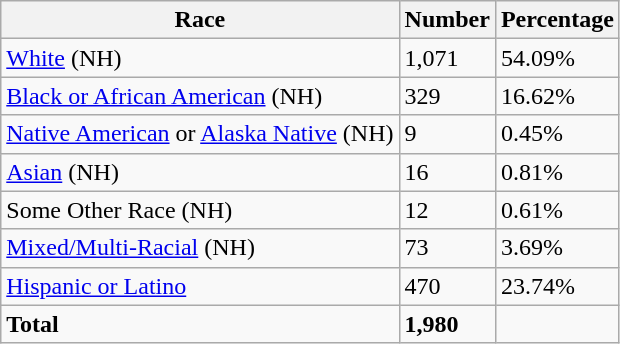<table class="wikitable">
<tr>
<th>Race</th>
<th>Number</th>
<th>Percentage</th>
</tr>
<tr>
<td><a href='#'>White</a> (NH)</td>
<td>1,071</td>
<td>54.09%</td>
</tr>
<tr>
<td><a href='#'>Black or African American</a> (NH)</td>
<td>329</td>
<td>16.62%</td>
</tr>
<tr>
<td><a href='#'>Native American</a> or <a href='#'>Alaska Native</a> (NH)</td>
<td>9</td>
<td>0.45%</td>
</tr>
<tr>
<td><a href='#'>Asian</a> (NH)</td>
<td>16</td>
<td>0.81%</td>
</tr>
<tr>
<td>Some Other Race (NH)</td>
<td>12</td>
<td>0.61%</td>
</tr>
<tr>
<td><a href='#'>Mixed/Multi-Racial</a> (NH)</td>
<td>73</td>
<td>3.69%</td>
</tr>
<tr>
<td><a href='#'>Hispanic or Latino</a></td>
<td>470</td>
<td>23.74%</td>
</tr>
<tr>
<td><strong>Total</strong></td>
<td><strong>1,980</strong></td>
<td></td>
</tr>
</table>
